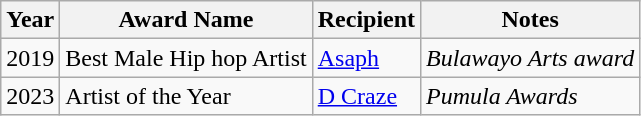<table class="wikitable">
<tr>
<th>Year</th>
<th>Award Name</th>
<th>Recipient</th>
<th>Notes</th>
</tr>
<tr>
<td>2019</td>
<td>Best Male Hip hop Artist</td>
<td><a href='#'>Asaph</a></td>
<td><em>Bulawayo Arts award</em></td>
</tr>
<tr>
<td>2023</td>
<td>Artist of the Year</td>
<td><a href='#'>D Craze</a></td>
<td><em>Pumula Awards</em></td>
</tr>
</table>
